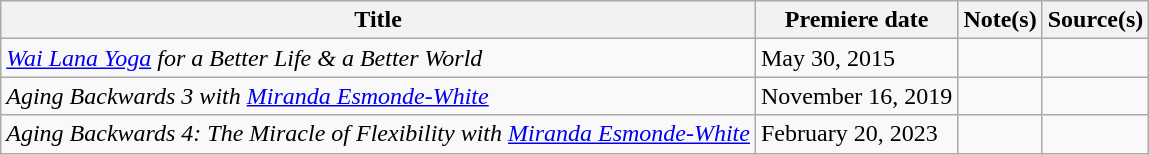<table class="wikitable sortable">
<tr>
<th>Title</th>
<th>Premiere date</th>
<th>Note(s)</th>
<th>Source(s)</th>
</tr>
<tr>
<td><em><a href='#'>Wai Lana Yoga</a> for a Better Life & a Better World</em></td>
<td>May 30, 2015</td>
<td></td>
<td></td>
</tr>
<tr>
<td><em>Aging Backwards 3 with <a href='#'>Miranda Esmonde-White</a></em></td>
<td>November 16, 2019</td>
<td></td>
<td></td>
</tr>
<tr>
<td><em>Aging Backwards 4: The Miracle of Flexibility with <a href='#'>Miranda Esmonde-White</a></em></td>
<td>February 20, 2023</td>
<td></td>
<td></td>
</tr>
</table>
